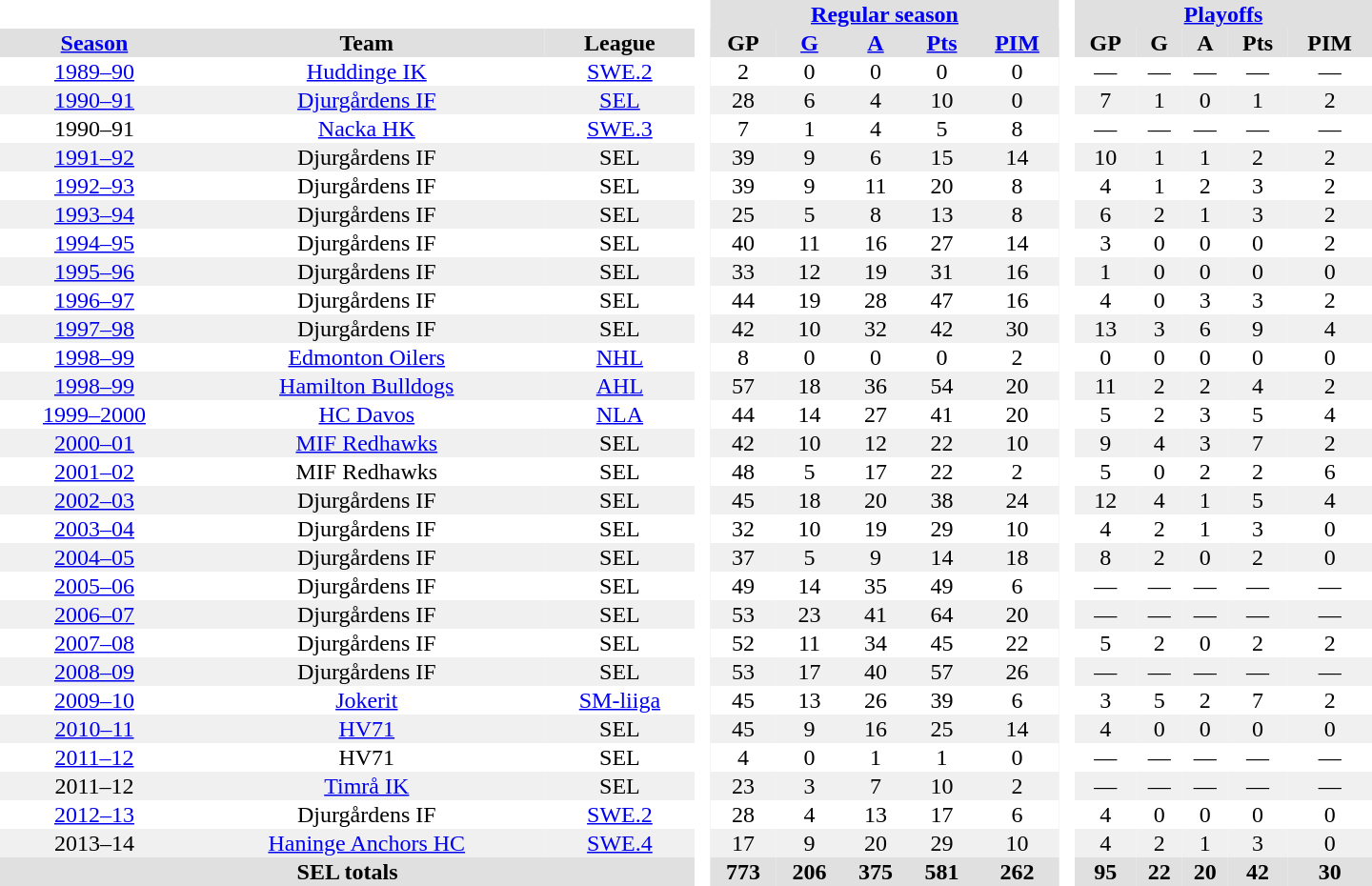<table border="0" cellpadding="1" cellspacing="0" style="text-align:center; width:60em">
<tr bgcolor="#e0e0e0">
<th colspan="3" bgcolor="#ffffff"> </th>
<th rowspan="99" bgcolor="#ffffff"> </th>
<th colspan="5"><a href='#'>Regular season</a></th>
<th rowspan="99" bgcolor="#ffffff"> </th>
<th colspan="5"><a href='#'>Playoffs</a></th>
</tr>
<tr bgcolor="#e0e0e0">
<th><a href='#'>Season</a></th>
<th>Team</th>
<th>League</th>
<th>GP</th>
<th><a href='#'>G</a></th>
<th><a href='#'>A</a></th>
<th><a href='#'>Pts</a></th>
<th><a href='#'>PIM</a></th>
<th>GP</th>
<th>G</th>
<th>A</th>
<th>Pts</th>
<th>PIM</th>
</tr>
<tr>
<td><a href='#'>1989–90</a></td>
<td><a href='#'>Huddinge IK</a></td>
<td><a href='#'>SWE.2</a></td>
<td>2</td>
<td>0</td>
<td>0</td>
<td>0</td>
<td>0</td>
<td>—</td>
<td>—</td>
<td>—</td>
<td>—</td>
<td>—</td>
</tr>
<tr bgcolor="#f0f0f0">
<td><a href='#'>1990–91</a></td>
<td><a href='#'>Djurgårdens IF</a></td>
<td><a href='#'>SEL</a></td>
<td>28</td>
<td>6</td>
<td>4</td>
<td>10</td>
<td>0</td>
<td>7</td>
<td>1</td>
<td>0</td>
<td>1</td>
<td>2</td>
</tr>
<tr>
<td>1990–91</td>
<td><a href='#'>Nacka HK</a></td>
<td><a href='#'>SWE.3</a></td>
<td>7</td>
<td>1</td>
<td>4</td>
<td>5</td>
<td>8</td>
<td>—</td>
<td>—</td>
<td>—</td>
<td>—</td>
<td>—</td>
</tr>
<tr bgcolor="#f0f0f0">
<td><a href='#'>1991–92</a></td>
<td>Djurgårdens IF</td>
<td>SEL</td>
<td>39</td>
<td>9</td>
<td>6</td>
<td>15</td>
<td>14</td>
<td>10</td>
<td>1</td>
<td>1</td>
<td>2</td>
<td>2</td>
</tr>
<tr>
<td><a href='#'>1992–93</a></td>
<td>Djurgårdens IF</td>
<td>SEL</td>
<td>39</td>
<td>9</td>
<td>11</td>
<td>20</td>
<td>8</td>
<td>4</td>
<td>1</td>
<td>2</td>
<td>3</td>
<td>2</td>
</tr>
<tr bgcolor="#f0f0f0">
<td><a href='#'>1993–94</a></td>
<td>Djurgårdens IF</td>
<td>SEL</td>
<td>25</td>
<td>5</td>
<td>8</td>
<td>13</td>
<td>8</td>
<td>6</td>
<td>2</td>
<td>1</td>
<td>3</td>
<td>2</td>
</tr>
<tr>
<td><a href='#'>1994–95</a></td>
<td>Djurgårdens IF</td>
<td>SEL</td>
<td>40</td>
<td>11</td>
<td>16</td>
<td>27</td>
<td>14</td>
<td>3</td>
<td>0</td>
<td>0</td>
<td>0</td>
<td>2</td>
</tr>
<tr bgcolor="#f0f0f0">
<td><a href='#'>1995–96</a></td>
<td>Djurgårdens IF</td>
<td>SEL</td>
<td>33</td>
<td>12</td>
<td>19</td>
<td>31</td>
<td>16</td>
<td>1</td>
<td>0</td>
<td>0</td>
<td>0</td>
<td>0</td>
</tr>
<tr>
<td><a href='#'>1996–97</a></td>
<td>Djurgårdens IF</td>
<td>SEL</td>
<td>44</td>
<td>19</td>
<td>28</td>
<td>47</td>
<td>16</td>
<td>4</td>
<td>0</td>
<td>3</td>
<td>3</td>
<td>2</td>
</tr>
<tr bgcolor="#f0f0f0">
<td><a href='#'>1997–98</a></td>
<td>Djurgårdens IF</td>
<td>SEL</td>
<td>42</td>
<td>10</td>
<td>32</td>
<td>42</td>
<td>30</td>
<td>13</td>
<td>3</td>
<td>6</td>
<td>9</td>
<td>4</td>
</tr>
<tr>
<td><a href='#'>1998–99</a></td>
<td><a href='#'>Edmonton Oilers</a></td>
<td><a href='#'>NHL</a></td>
<td>8</td>
<td>0</td>
<td>0</td>
<td>0</td>
<td>2</td>
<td>0</td>
<td>0</td>
<td>0</td>
<td>0</td>
<td>0</td>
</tr>
<tr bgcolor="#f0f0f0">
<td><a href='#'>1998–99</a></td>
<td><a href='#'>Hamilton Bulldogs</a></td>
<td><a href='#'>AHL</a></td>
<td>57</td>
<td>18</td>
<td>36</td>
<td>54</td>
<td>20</td>
<td>11</td>
<td>2</td>
<td>2</td>
<td>4</td>
<td>2</td>
</tr>
<tr>
<td><a href='#'>1999–2000</a></td>
<td><a href='#'>HC Davos</a></td>
<td><a href='#'>NLA</a></td>
<td>44</td>
<td>14</td>
<td>27</td>
<td>41</td>
<td>20</td>
<td>5</td>
<td>2</td>
<td>3</td>
<td>5</td>
<td>4</td>
</tr>
<tr bgcolor="#f0f0f0">
<td><a href='#'>2000–01</a></td>
<td><a href='#'>MIF Redhawks</a></td>
<td>SEL</td>
<td>42</td>
<td>10</td>
<td>12</td>
<td>22</td>
<td>10</td>
<td>9</td>
<td>4</td>
<td>3</td>
<td>7</td>
<td>2</td>
</tr>
<tr>
<td><a href='#'>2001–02</a></td>
<td>MIF Redhawks</td>
<td>SEL</td>
<td>48</td>
<td>5</td>
<td>17</td>
<td>22</td>
<td>2</td>
<td>5</td>
<td>0</td>
<td>2</td>
<td>2</td>
<td>6</td>
</tr>
<tr bgcolor="#f0f0f0">
<td><a href='#'>2002–03</a></td>
<td>Djurgårdens IF</td>
<td>SEL</td>
<td>45</td>
<td>18</td>
<td>20</td>
<td>38</td>
<td>24</td>
<td>12</td>
<td>4</td>
<td>1</td>
<td>5</td>
<td>4</td>
</tr>
<tr>
<td><a href='#'>2003–04</a></td>
<td>Djurgårdens IF</td>
<td>SEL</td>
<td>32</td>
<td>10</td>
<td>19</td>
<td>29</td>
<td>10</td>
<td>4</td>
<td>2</td>
<td>1</td>
<td>3</td>
<td>0</td>
</tr>
<tr bgcolor="#f0f0f0">
<td><a href='#'>2004–05</a></td>
<td>Djurgårdens IF</td>
<td>SEL</td>
<td>37</td>
<td>5</td>
<td>9</td>
<td>14</td>
<td>18</td>
<td>8</td>
<td>2</td>
<td>0</td>
<td>2</td>
<td>0</td>
</tr>
<tr>
<td><a href='#'>2005–06</a></td>
<td>Djurgårdens IF</td>
<td>SEL</td>
<td>49</td>
<td>14</td>
<td>35</td>
<td>49</td>
<td>6</td>
<td>—</td>
<td>—</td>
<td>—</td>
<td>—</td>
<td>—</td>
</tr>
<tr bgcolor="#f0f0f0">
<td><a href='#'>2006–07</a></td>
<td>Djurgårdens IF</td>
<td>SEL</td>
<td>53</td>
<td>23</td>
<td>41</td>
<td>64</td>
<td>20</td>
<td>—</td>
<td>—</td>
<td>—</td>
<td>—</td>
<td>—</td>
</tr>
<tr>
<td><a href='#'>2007–08</a></td>
<td>Djurgårdens IF</td>
<td>SEL</td>
<td>52</td>
<td>11</td>
<td>34</td>
<td>45</td>
<td>22</td>
<td>5</td>
<td>2</td>
<td>0</td>
<td>2</td>
<td>2</td>
</tr>
<tr bgcolor="#f0f0f0">
<td><a href='#'>2008–09</a></td>
<td>Djurgårdens IF</td>
<td>SEL</td>
<td>53</td>
<td>17</td>
<td>40</td>
<td>57</td>
<td>26</td>
<td>—</td>
<td>—</td>
<td>—</td>
<td>—</td>
<td>—</td>
</tr>
<tr>
<td><a href='#'>2009–10</a></td>
<td><a href='#'>Jokerit</a></td>
<td><a href='#'>SM-liiga</a></td>
<td>45</td>
<td>13</td>
<td>26</td>
<td>39</td>
<td>6</td>
<td>3</td>
<td>5</td>
<td>2</td>
<td>7</td>
<td>2</td>
</tr>
<tr bgcolor="#f0f0f0">
<td><a href='#'>2010–11</a></td>
<td><a href='#'>HV71</a></td>
<td>SEL</td>
<td>45</td>
<td>9</td>
<td>16</td>
<td>25</td>
<td>14</td>
<td>4</td>
<td>0</td>
<td>0</td>
<td>0</td>
<td>0</td>
</tr>
<tr>
<td><a href='#'>2011–12</a></td>
<td>HV71</td>
<td>SEL</td>
<td>4</td>
<td>0</td>
<td>1</td>
<td>1</td>
<td>0</td>
<td>—</td>
<td>—</td>
<td>—</td>
<td>—</td>
<td>—</td>
</tr>
<tr bgcolor="#f0f0f0">
<td>2011–12</td>
<td><a href='#'>Timrå IK</a></td>
<td>SEL</td>
<td>23</td>
<td>3</td>
<td>7</td>
<td>10</td>
<td>2</td>
<td>—</td>
<td>—</td>
<td>—</td>
<td>—</td>
<td>—</td>
</tr>
<tr>
<td><a href='#'>2012–13</a></td>
<td>Djurgårdens IF</td>
<td><a href='#'>SWE.2</a></td>
<td>28</td>
<td>4</td>
<td>13</td>
<td>17</td>
<td>6</td>
<td>4</td>
<td>0</td>
<td>0</td>
<td>0</td>
<td>0</td>
</tr>
<tr bgcolor="#f0f0f0">
<td>2013–14</td>
<td><a href='#'>Haninge Anchors HC</a></td>
<td><a href='#'>SWE.4</a></td>
<td>17</td>
<td>9</td>
<td>20</td>
<td>29</td>
<td>10</td>
<td>4</td>
<td>2</td>
<td>1</td>
<td>3</td>
<td>0</td>
</tr>
<tr bgcolor="#e0e0e0">
<th colspan="3">SEL totals</th>
<th>773</th>
<th>206</th>
<th>375</th>
<th>581</th>
<th>262</th>
<th>95</th>
<th>22</th>
<th>20</th>
<th>42</th>
<th>30</th>
</tr>
</table>
